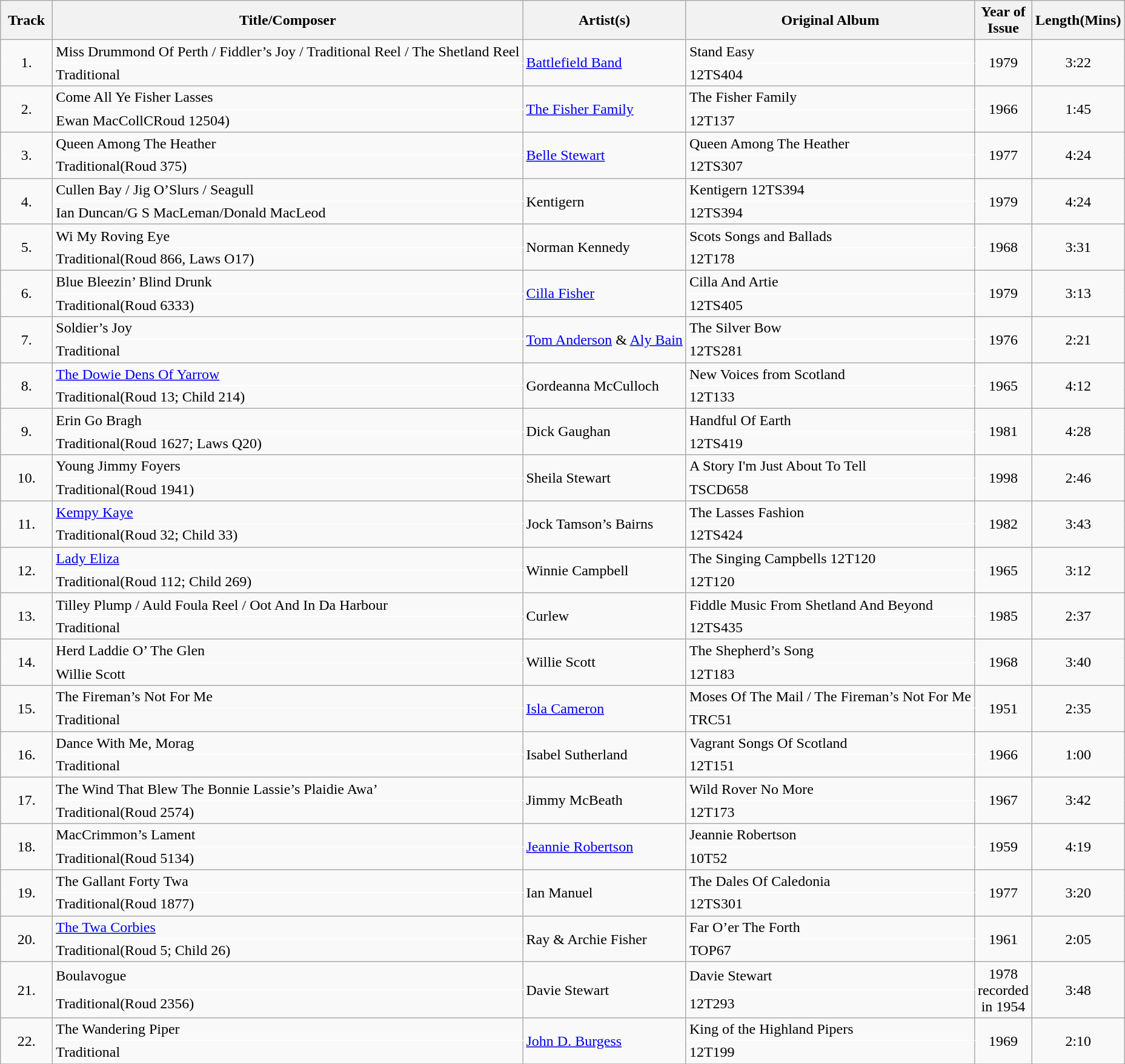<table class="wikitable collapsible">
<tr>
<th style="width:  50px">Track</th>
<th>Title/Composer</th>
<th>Artist(s)</th>
<th>Original Album</th>
<th style="width:  50px">Year of Issue</th>
<th style="width:  50px">Length(Mins)</th>
</tr>
<tr>
<td rowspan="2" style="text-align: center;">1.</td>
<td style="border-bottom: 1px solid white;">Miss Drummond Of Perth / Fiddler’s Joy / Traditional Reel / The Shetland Reel</td>
<td rowspan="2"><a href='#'>Battlefield Band</a></td>
<td style="border-bottom: 1px solid white;">Stand Easy</td>
<td rowspan="2" style="text-align: center;">1979</td>
<td rowspan="2" style="text-align: center;">3:22</td>
</tr>
<tr>
<td>Traditional</td>
<td>12TS404</td>
</tr>
<tr>
<td rowspan="2" style="text-align: center;">2.</td>
<td style="border-bottom: 1px solid white;">Come All Ye Fisher Lasses</td>
<td rowspan="2"><a href='#'>The Fisher Family</a></td>
<td Style="border-bottom: 1px solid white;">The Fisher Family</td>
<td rowspan="2" style="text-align: center;">1966</td>
<td rowspan="2" style="text-align: center;">1:45</td>
</tr>
<tr>
<td>Ewan MacCollCRoud 12504)</td>
<td>12T137</td>
</tr>
<tr>
<td rowspan="2" style="text-align: center;">3.</td>
<td style="border-bottom: 1px solid white;">Queen Among The Heather</td>
<td rowspan="2"><a href='#'>Belle Stewart</a></td>
<td Style="border-bottom: 1px solid white;">Queen Among The Heather</td>
<td rowspan="2" style="text-align: center;">1977</td>
<td rowspan="2" style="text-align: center;">4:24</td>
</tr>
<tr>
<td>Traditional(Roud 375)</td>
<td>12TS307</td>
</tr>
<tr>
<td rowspan="2" style="text-align: center;">4.</td>
<td style="border-bottom: 1px solid white;">Cullen Bay / Jig O’Slurs / Seagull</td>
<td rowspan="2">Kentigern</td>
<td Style="border-bottom: 1px solid white;">Kentigern 12TS394</td>
<td rowspan="2" style="text-align: center;">1979</td>
<td rowspan="2" style="text-align: center;">4:24</td>
</tr>
<tr>
<td>Ian Duncan/G S MacLeman/Donald MacLeod</td>
<td>12TS394</td>
</tr>
<tr>
<td rowspan="2" style="text-align: center;">5.</td>
<td style="border-bottom: 1px solid white;">Wi My Roving Eye</td>
<td rowspan="2">Norman Kennedy</td>
<td Style="border-bottom: 1px solid white;">Scots Songs and Ballads</td>
<td rowspan="2" style="text-align: center;">1968</td>
<td rowspan="2" style="text-align: center;">3:31</td>
</tr>
<tr>
<td>Traditional(Roud 866, Laws O17)</td>
<td>12T178</td>
</tr>
<tr>
<td rowspan="2" style="text-align: center;">6.</td>
<td style="border-bottom: 1px solid white;">Blue Bleezin’ Blind Drunk</td>
<td rowspan="2"><a href='#'>Cilla Fisher</a></td>
<td Style="border-bottom: 1px solid white;">Cilla And Artie</td>
<td rowspan="2" style="text-align: center;">1979</td>
<td rowspan="2" style="text-align: center;">3:13</td>
</tr>
<tr>
<td>Traditional(Roud 6333)</td>
<td>12TS405</td>
</tr>
<tr>
<td rowspan="2" style="text-align: center;">7.</td>
<td style="border-bottom: 1px solid white;">Soldier’s Joy</td>
<td rowspan="2"><a href='#'>Tom Anderson</a> & <a href='#'>Aly Bain</a></td>
<td Style="border-bottom: 1px solid white;">The Silver Bow</td>
<td rowspan="2" style="text-align: center;">1976</td>
<td rowspan="2" style="text-align: center;">2:21</td>
</tr>
<tr>
<td>Traditional</td>
<td>12TS281</td>
</tr>
<tr>
<td rowspan="2" style="text-align: center;">8.</td>
<td style="border-bottom: 1px solid white;"><a href='#'>The Dowie Dens Of Yarrow</a></td>
<td rowspan="2">Gordeanna McCulloch</td>
<td Style="border-bottom: 1px solid white;">New Voices from Scotland</td>
<td rowspan="2" style="text-align: center;">1965</td>
<td rowspan="2" style="text-align: center;">4:12</td>
</tr>
<tr>
<td>Traditional(Roud 13; Child 214)</td>
<td>12T133</td>
</tr>
<tr>
<td rowspan="2" style="text-align: center;">9.</td>
<td style="border-bottom: 1px solid white;">Erin Go Bragh</td>
<td rowspan="2">Dick Gaughan</td>
<td Style="border-bottom: 1px solid white;">Handful Of Earth</td>
<td rowspan="2" style="text-align: center;">1981</td>
<td rowspan="2" style="text-align: center;">4:28</td>
</tr>
<tr>
<td>Traditional(Roud 1627; Laws Q20)</td>
<td>12TS419</td>
</tr>
<tr>
<td rowspan="2" style="text-align: center;">10.</td>
<td style="border-bottom: 1px solid white;">Young Jimmy Foyers</td>
<td rowspan="2">Sheila Stewart</td>
<td Style="border-bottom: 1px solid white;">A Story I'm Just About To Tell</td>
<td rowspan="2" style="text-align: center;">1998</td>
<td rowspan="2" style="text-align: center;">2:46</td>
</tr>
<tr>
<td>Traditional(Roud 1941)</td>
<td>TSCD658</td>
</tr>
<tr>
<td rowspan="2" style="text-align: center;">11.</td>
<td style="border-bottom: 1px solid white;"><a href='#'>Kempy Kaye</a></td>
<td rowspan="2">Jock Tamson’s Bairns</td>
<td Style="border-bottom: 1px solid white;">The Lasses Fashion</td>
<td rowspan="2" style="text-align: center;">1982</td>
<td rowspan="2" style="text-align: center;">3:43</td>
</tr>
<tr>
<td>Traditional(Roud 32; Child 33)</td>
<td>12TS424</td>
</tr>
<tr>
<td rowspan="2" style="text-align: center;">12.</td>
<td style="border-bottom: 1px solid white;"><a href='#'>Lady Eliza</a></td>
<td rowspan="2">Winnie Campbell</td>
<td Style="border-bottom: 1px solid white;">The Singing Campbells 12T120</td>
<td rowspan="2" style="text-align: center;">1965</td>
<td rowspan="2" style="text-align: center;">3:12</td>
</tr>
<tr>
<td>Traditional(Roud 112; Child 269)</td>
<td>12T120</td>
</tr>
<tr>
<td rowspan="2" style="text-align: center;">13.</td>
<td style="border-bottom: 1px solid white;">Tilley Plump / Auld Foula Reel / Oot And In Da Harbour</td>
<td rowspan="2">Curlew</td>
<td Style="border-bottom: 1px solid white;">Fiddle Music From Shetland And Beyond</td>
<td rowspan="2" style="text-align: center;">1985</td>
<td rowspan="2" style="text-align: center;">2:37</td>
</tr>
<tr>
<td>Traditional</td>
<td>12TS435</td>
</tr>
<tr>
<td rowspan="2" style="text-align: center;">14.</td>
<td style="border-bottom: 1px solid white;">Herd Laddie O’ The Glen</td>
<td rowspan="2">Willie Scott</td>
<td Style="border-bottom: 1px solid white;">The Shepherd’s Song</td>
<td rowspan="2" style="text-align: center;">1968</td>
<td rowspan="2" style="text-align: center;">3:40</td>
</tr>
<tr>
<td>Willie Scott</td>
<td>12T183</td>
</tr>
<tr>
<td rowspan="2" style="text-align: center;">15.</td>
<td style="border-bottom: 1px solid white;">The Fireman’s Not For Me</td>
<td rowspan="2"><a href='#'>Isla Cameron</a></td>
<td Style="border-bottom: 1px solid white;">Moses Of The Mail / The Fireman’s Not For Me</td>
<td rowspan="2" style="text-align: center;">1951</td>
<td rowspan="2" style="text-align: center;">2:35</td>
</tr>
<tr>
<td>Traditional</td>
<td>TRC51</td>
</tr>
<tr>
<td rowspan="2" style="text-align: center;">16.</td>
<td style="border-bottom: 1px solid white;">Dance With Me, Morag</td>
<td rowspan="2">Isabel Sutherland</td>
<td Style="border-bottom: 1px solid white;">Vagrant Songs Of Scotland</td>
<td rowspan="2" style="text-align: center;">1966</td>
<td rowspan="2" style="text-align: center;">1:00</td>
</tr>
<tr>
<td>Traditional</td>
<td>12T151</td>
</tr>
<tr>
<td rowspan="2" style="text-align: center;">17.</td>
<td style="border-bottom: 1px solid white;">The Wind That Blew The Bonnie Lassie’s Plaidie Awa’</td>
<td rowspan="2">Jimmy McBeath</td>
<td Style="border-bottom: 1px solid white;">Wild Rover No More</td>
<td rowspan="2" style="text-align: center;">1967</td>
<td rowspan="2" style="text-align: center;">3:42</td>
</tr>
<tr>
<td>Traditional(Roud 2574)</td>
<td>12T173</td>
</tr>
<tr>
<td rowspan="2" style="text-align: center;">18.</td>
<td style="border-bottom: 1px solid white;">MacCrimmon’s Lament</td>
<td rowspan="2"><a href='#'>Jeannie Robertson</a></td>
<td Style="border-bottom: 1px solid white;">Jeannie Robertson</td>
<td rowspan="2" style="text-align: center;">1959</td>
<td rowspan="2" style="text-align: center;">4:19</td>
</tr>
<tr>
<td>Traditional(Roud 5134)</td>
<td>10T52</td>
</tr>
<tr>
<td rowspan="2" style="text-align: center;">19.</td>
<td style="border-bottom: 1px solid white;">The Gallant Forty Twa</td>
<td rowspan="2">Ian Manuel</td>
<td Style="border-bottom: 1px solid white;">The Dales Of Caledonia</td>
<td rowspan="2" style="text-align: center;">1977</td>
<td rowspan="2" style="text-align: center;">3:20</td>
</tr>
<tr>
<td>Traditional(Roud 1877)</td>
<td>12TS301</td>
</tr>
<tr>
<td rowspan="2" style="text-align: center;">20.</td>
<td style="border-bottom: 1px solid white;"><a href='#'>The Twa Corbies</a></td>
<td rowspan="2">Ray & Archie Fisher</td>
<td Style="border-bottom: 1px solid white;">Far O’er The Forth</td>
<td rowspan="2" style="text-align: center;">1961</td>
<td rowspan="2" style="text-align: center;">2:05</td>
</tr>
<tr>
<td>Traditional(Roud 5; Child 26)</td>
<td>TOP67</td>
</tr>
<tr>
<td rowspan="2" style="text-align: center;">21.</td>
<td style="border-bottom: 1px solid white;">Boulavogue</td>
<td rowspan="2">Davie Stewart</td>
<td Style="border-bottom: 1px solid white;">Davie Stewart</td>
<td rowspan="2" style="text-align: center;">1978 recorded in 1954</td>
<td rowspan="2" style="text-align: center;">3:48</td>
</tr>
<tr>
<td>Traditional(Roud 2356)</td>
<td>12T293</td>
</tr>
<tr>
<td rowspan="2" style="text-align: center;">22.</td>
<td style="border-bottom: 1px solid white;">The Wandering Piper</td>
<td rowspan="2"><a href='#'>John D. Burgess</a></td>
<td Style="border-bottom: 1px solid white;">King of the Highland Pipers</td>
<td rowspan="2" style="text-align: center;">1969</td>
<td rowspan="2" style="text-align: center;">2:10</td>
</tr>
<tr>
<td>Traditional</td>
<td>12T199</td>
</tr>
<tr>
</tr>
</table>
